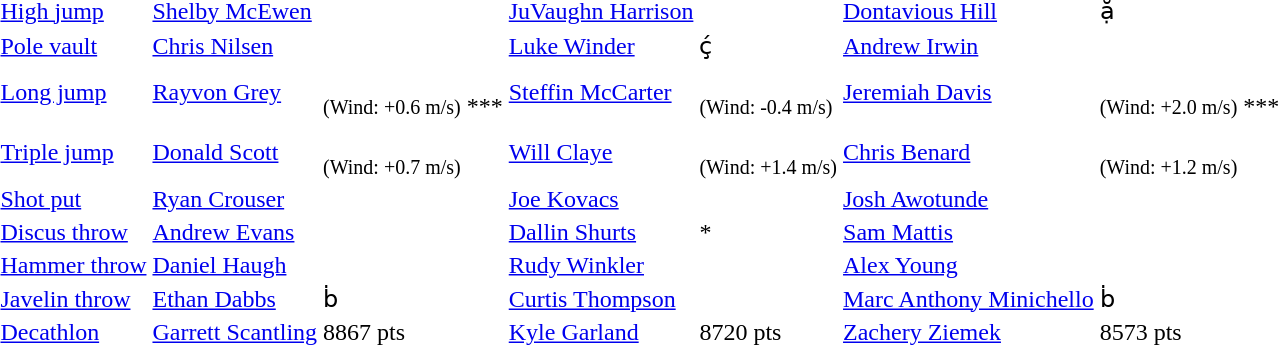<table>
<tr>
<td><a href='#'>High jump</a></td>
<td><a href='#'>Shelby McEwen</a></td>
<td></td>
<td><a href='#'>JuVaughn Harrison</a></td>
<td></td>
<td><a href='#'>Dontavious Hill</a></td>
<td> ặ</td>
</tr>
<tr>
<td><a href='#'>Pole vault</a></td>
<td><a href='#'>Chris Nilsen</a></td>
<td></td>
<td><a href='#'>Luke Winder</a></td>
<td> ḉ</td>
<td><a href='#'>Andrew Irwin</a></td>
<td></td>
</tr>
<tr>
<td><a href='#'>Long jump</a></td>
<td><a href='#'>Rayvon Grey</a></td>
<td><br><small>(Wind: +0.6 m/s)</small> ***</td>
<td><a href='#'>Steffin McCarter</a></td>
<td><br><small>(Wind: -0.4 m/s)</small></td>
<td><a href='#'>Jeremiah Davis</a></td>
<td><br><small>(Wind: +2.0 m/s)</small> ***</td>
</tr>
<tr>
<td><a href='#'>Triple jump</a></td>
<td><a href='#'>Donald Scott</a></td>
<td><br><small>(Wind: +0.7 m/s)</small></td>
<td><a href='#'>Will Claye</a></td>
<td><br><small>(Wind: +1.4 m/s)</small></td>
<td><a href='#'>Chris Benard</a></td>
<td><br><small>(Wind: +1.2 m/s)</small></td>
</tr>
<tr>
<td><a href='#'>Shot put</a></td>
<td><a href='#'>Ryan Crouser</a></td>
<td></td>
<td><a href='#'>Joe Kovacs</a></td>
<td></td>
<td><a href='#'>Josh Awotunde</a></td>
<td></td>
</tr>
<tr>
<td><a href='#'>Discus throw</a></td>
<td><a href='#'>Andrew Evans</a></td>
<td></td>
<td><a href='#'>Dallin Shurts</a></td>
<td> *</td>
<td><a href='#'>Sam Mattis</a></td>
<td></td>
</tr>
<tr>
<td><a href='#'>Hammer throw</a></td>
<td><a href='#'>Daniel Haugh</a></td>
<td></td>
<td><a href='#'>Rudy Winkler</a></td>
<td></td>
<td><a href='#'>Alex Young</a></td>
<td></td>
</tr>
<tr>
<td><a href='#'>Javelin throw</a></td>
<td><a href='#'>Ethan Dabbs</a></td>
<td> ḃ</td>
<td><a href='#'>Curtis Thompson</a></td>
<td></td>
<td><a href='#'>Marc Anthony Minichello</a></td>
<td> ḃ</td>
</tr>
<tr>
<td><a href='#'>Decathlon</a></td>
<td><a href='#'>Garrett Scantling</a></td>
<td>8867 pts</td>
<td><a href='#'>Kyle Garland</a></td>
<td>8720 pts</td>
<td><a href='#'>Zachery Ziemek</a></td>
<td>8573 pts</td>
</tr>
</table>
